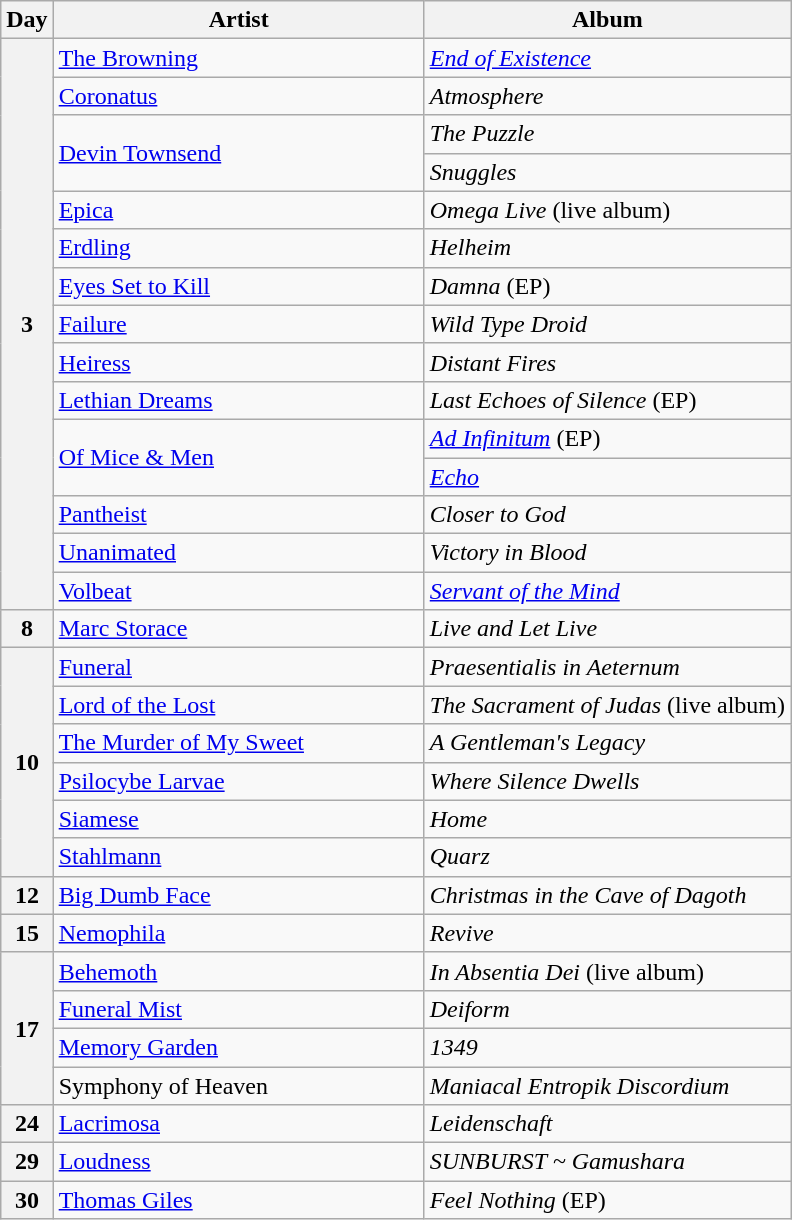<table class="wikitable" id="table_December">
<tr>
<th scope="col">Day</th>
<th scope="col" style="width:15em;">Artist</th>
<th scope="col">Album</th>
</tr>
<tr>
<th scope="row" rowspan="15">3</th>
<td><a href='#'>The Browning</a></td>
<td><em><a href='#'>End of Existence</a></em></td>
</tr>
<tr>
<td><a href='#'>Coronatus</a></td>
<td><em>Atmosphere</em></td>
</tr>
<tr>
<td rowspan="2"><a href='#'>Devin Townsend</a></td>
<td><em>The Puzzle</em></td>
</tr>
<tr>
<td><em>Snuggles</em></td>
</tr>
<tr>
<td><a href='#'>Epica</a></td>
<td><em>Omega Live</em> (live album)</td>
</tr>
<tr>
<td><a href='#'>Erdling</a></td>
<td><em>Helheim</em></td>
</tr>
<tr>
<td><a href='#'>Eyes Set to Kill</a></td>
<td><em>Damna</em> (EP)</td>
</tr>
<tr>
<td><a href='#'>Failure</a></td>
<td><em>Wild Type Droid</em></td>
</tr>
<tr>
<td><a href='#'>Heiress</a></td>
<td><em>Distant Fires</em></td>
</tr>
<tr>
<td><a href='#'>Lethian Dreams</a></td>
<td><em>Last Echoes of Silence</em> (EP)</td>
</tr>
<tr>
<td rowspan="2"><a href='#'>Of Mice & Men</a></td>
<td><em><a href='#'>Ad Infinitum</a></em> (EP)</td>
</tr>
<tr>
<td><em><a href='#'>Echo</a></em></td>
</tr>
<tr>
<td><a href='#'>Pantheist</a></td>
<td><em>Closer to God</em></td>
</tr>
<tr>
<td><a href='#'>Unanimated</a></td>
<td><em>Victory in Blood</em></td>
</tr>
<tr>
<td><a href='#'>Volbeat</a></td>
<td><em><a href='#'>Servant of the Mind</a></em></td>
</tr>
<tr>
<th scope="row" rowspan="1">8</th>
<td><a href='#'>Marc Storace</a></td>
<td><em>Live and Let Live</em></td>
</tr>
<tr>
<th scope="row" rowspan="6">10</th>
<td><a href='#'>Funeral</a></td>
<td><em>Praesentialis in Aeternum</em></td>
</tr>
<tr>
<td><a href='#'>Lord of the Lost</a></td>
<td><em>The Sacrament of Judas</em> (live album)</td>
</tr>
<tr>
<td><a href='#'>The Murder of My Sweet</a></td>
<td><em>A Gentleman's Legacy</em></td>
</tr>
<tr>
<td><a href='#'>Psilocybe Larvae</a></td>
<td><em>Where Silence Dwells</em></td>
</tr>
<tr>
<td><a href='#'>Siamese</a></td>
<td><em>Home</em></td>
</tr>
<tr>
<td><a href='#'>Stahlmann</a></td>
<td><em>Quarz</em></td>
</tr>
<tr>
<th scope="row" rowspan="1">12</th>
<td><a href='#'>Big Dumb Face</a></td>
<td><em>Christmas in the Cave of Dagoth</em></td>
</tr>
<tr>
<th scope="row" rowspan="1">15</th>
<td><a href='#'>Nemophila</a></td>
<td><em>Revive</em></td>
</tr>
<tr>
<th scope="row" rowspan="4">17</th>
<td><a href='#'>Behemoth</a></td>
<td><em>In Absentia Dei</em> (live album)</td>
</tr>
<tr>
<td><a href='#'>Funeral Mist</a></td>
<td><em>Deiform</em></td>
</tr>
<tr>
<td><a href='#'>Memory Garden</a></td>
<td><em>1349</em></td>
</tr>
<tr>
<td>Symphony of Heaven</td>
<td><em>Maniacal Entropik Discordium</em></td>
</tr>
<tr>
<th scope="row" rowspan="1">24</th>
<td><a href='#'>Lacrimosa</a></td>
<td><em>Leidenschaft</em></td>
</tr>
<tr>
<th scope="row" rowspan="1">29</th>
<td><a href='#'>Loudness</a></td>
<td><em>SUNBURST ~ Gamushara</em></td>
</tr>
<tr>
<th scope="row" rowspan="1">30</th>
<td><a href='#'>Thomas Giles</a></td>
<td><em>Feel Nothing</em> (EP)</td>
</tr>
</table>
